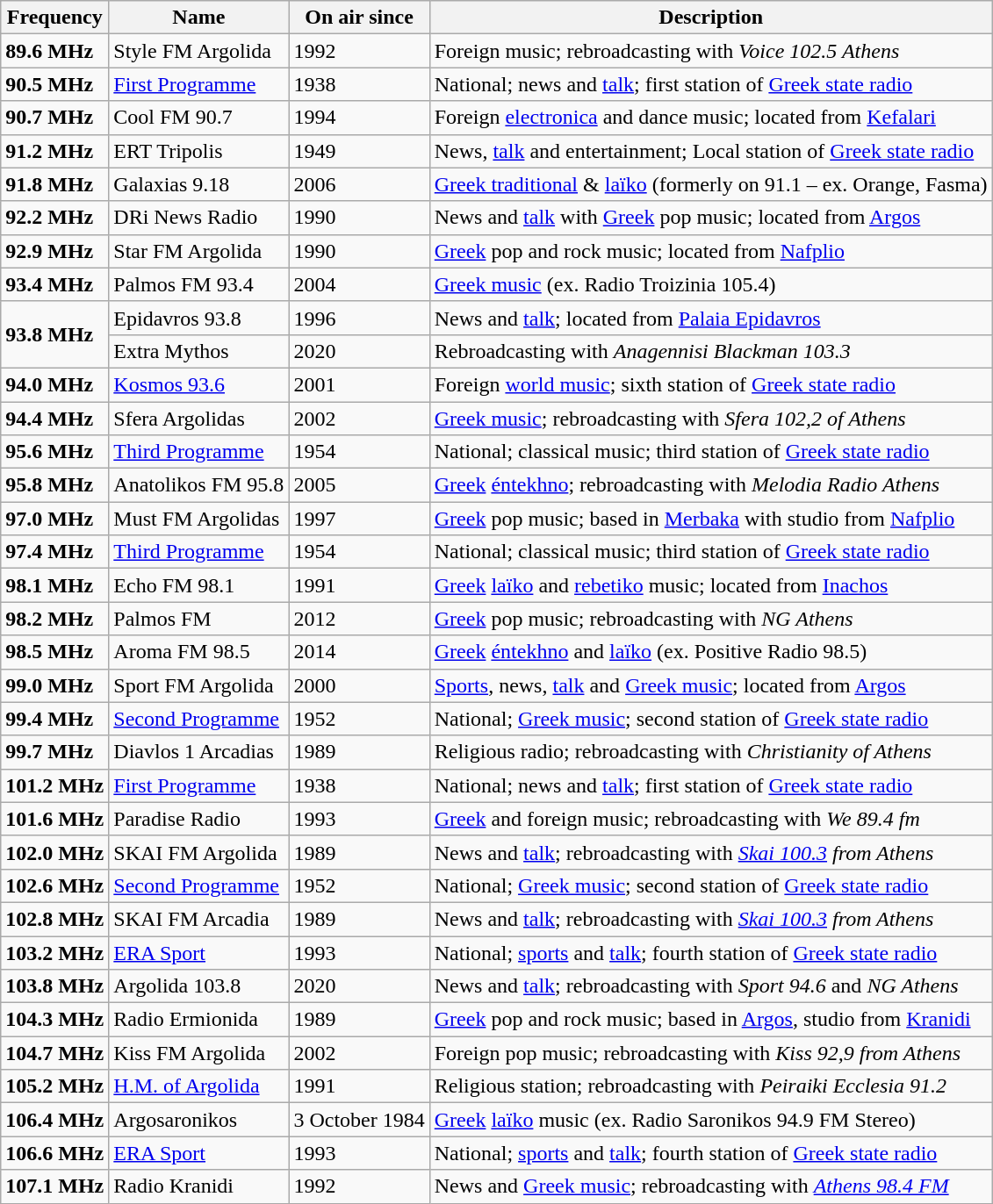<table class="wikitable">
<tr>
<th>Frequency</th>
<th>Name</th>
<th>On air since</th>
<th>Description</th>
</tr>
<tr>
<td><strong>89.6 MHz</strong></td>
<td>Style FM Argolida</td>
<td>1992</td>
<td>Foreign music; rebroadcasting with <em>Voice 102.5 Athens</em></td>
</tr>
<tr>
<td><strong>90.5 MHz</strong></td>
<td><a href='#'>First Programme</a></td>
<td>1938</td>
<td>National; news and <a href='#'>talk</a>; first station of <a href='#'>Greek state radio</a></td>
</tr>
<tr>
<td><strong>90.7 MHz</strong></td>
<td>Cool FM 90.7</td>
<td>1994</td>
<td>Foreign <a href='#'>electronica</a> and dance music; located from <a href='#'>Kefalari</a></td>
</tr>
<tr>
<td><strong>91.2 MHz</strong></td>
<td>ERT Tripolis</td>
<td>1949</td>
<td>News, <a href='#'>talk</a> and entertainment; Local station of <a href='#'>Greek state radio</a></td>
</tr>
<tr>
<td><strong>91.8 MHz</strong></td>
<td>Galaxias 9.18</td>
<td>2006</td>
<td><a href='#'>Greek traditional</a> & <a href='#'>laïko</a> (formerly on 91.1 – ex. Orange, Fasma)</td>
</tr>
<tr>
<td><strong>92.2 MHz</strong></td>
<td>DRi News Radio</td>
<td>1990</td>
<td>News and <a href='#'>talk</a> with <a href='#'>Greek</a> pop music; located from <a href='#'>Argos</a></td>
</tr>
<tr>
<td><strong>92.9 MHz</strong></td>
<td>Star FM Argolida</td>
<td>1990</td>
<td><a href='#'>Greek</a> pop and rock music; located from <a href='#'>Nafplio</a></td>
</tr>
<tr>
<td><strong>93.4 MHz</strong></td>
<td>Palmos FM 93.4</td>
<td>2004</td>
<td><a href='#'>Greek music</a> (ex. Radio Troizinia 105.4)</td>
</tr>
<tr>
<td rowspan="2"><strong>93.8 MHz</strong></td>
<td>Epidavros 93.8</td>
<td>1996</td>
<td>News and <a href='#'>talk</a>; located from <a href='#'>Palaia Epidavros</a></td>
</tr>
<tr>
<td>Extra Mythos</td>
<td>2020</td>
<td>Rebroadcasting with <em>Anagennisi Blackman 103.3</em></td>
</tr>
<tr>
<td><strong>94.0 MHz</strong></td>
<td><a href='#'>Kosmos 93.6</a></td>
<td>2001</td>
<td>Foreign <a href='#'>world music</a>; sixth station of <a href='#'>Greek state radio</a></td>
</tr>
<tr>
<td><strong>94.4 MHz</strong></td>
<td>Sfera Argolidas</td>
<td>2002</td>
<td><a href='#'>Greek music</a>; rebroadcasting with <em>Sfera 102,2 of Athens</em></td>
</tr>
<tr>
<td><strong>95.6 MHz</strong></td>
<td><a href='#'>Third Programme</a></td>
<td>1954</td>
<td>National; classical music; third station of <a href='#'>Greek state radio</a></td>
</tr>
<tr>
<td><strong>95.8 MHz</strong></td>
<td>Anatolikos FM 95.8</td>
<td>2005</td>
<td><a href='#'>Greek</a> <a href='#'>éntekhno</a>; rebroadcasting with <em>Melodia Radio Athens</em></td>
</tr>
<tr>
<td><strong>97.0 MHz</strong></td>
<td>Must FM Argolidas</td>
<td>1997</td>
<td><a href='#'>Greek</a> pop music; based in <a href='#'>Merbaka</a> with studio from <a href='#'>Nafplio</a></td>
</tr>
<tr>
<td><strong>97.4 MHz</strong></td>
<td><a href='#'>Third Programme</a></td>
<td>1954</td>
<td>National; classical music; third station of <a href='#'>Greek state radio</a></td>
</tr>
<tr>
<td><strong>98.1 MHz</strong></td>
<td>Echo FM 98.1</td>
<td>1991</td>
<td><a href='#'>Greek</a> <a href='#'>laïko</a> and <a href='#'>rebetiko</a> music; located from <a href='#'>Inachos</a></td>
</tr>
<tr>
<td><strong>98.2 MHz</strong></td>
<td>Palmos FM</td>
<td>2012</td>
<td><a href='#'>Greek</a> pop music; rebroadcasting with <em>NG Athens</em></td>
</tr>
<tr>
<td><strong>98.5 MHz</strong></td>
<td>Aroma FM 98.5</td>
<td>2014</td>
<td><a href='#'>Greek</a> <a href='#'>éntekhno</a> and <a href='#'>laïko</a> (ex. Positive Radio 98.5)</td>
</tr>
<tr>
<td><strong>99.0 MHz</strong></td>
<td>Sport FM Argolida</td>
<td>2000</td>
<td><a href='#'>Sports</a>, news, <a href='#'>talk</a> and <a href='#'>Greek music</a>; located from <a href='#'>Argos</a></td>
</tr>
<tr>
<td><strong>99.4 MHz</strong></td>
<td><a href='#'>Second Programme</a></td>
<td>1952</td>
<td>National; <a href='#'>Greek music</a>; second station of <a href='#'>Greek state radio</a></td>
</tr>
<tr>
<td><strong>99.7 MHz</strong></td>
<td>Diavlos 1 Arcadias</td>
<td>1989</td>
<td>Religious radio; rebroadcasting with <em>Christianity of Athens</em></td>
</tr>
<tr>
<td><strong>101.2 MHz</strong></td>
<td><a href='#'>First Programme</a></td>
<td>1938</td>
<td>National; news and <a href='#'>talk</a>; first station of <a href='#'>Greek state radio</a></td>
</tr>
<tr>
<td><strong>101.6 MHz</strong></td>
<td>Paradise Radio</td>
<td>1993</td>
<td><a href='#'>Greek</a> and foreign music; rebroadcasting with <em>We 89.4 fm</em></td>
</tr>
<tr>
<td><strong>102.0 MHz</strong></td>
<td>SKAI FM Argolida</td>
<td>1989</td>
<td>News and <a href='#'>talk</a>; rebroadcasting with <em><a href='#'>Skai 100.3</a> from Athens</em></td>
</tr>
<tr>
<td><strong>102.6 MHz</strong></td>
<td><a href='#'>Second Programme</a></td>
<td>1952</td>
<td>National; <a href='#'>Greek music</a>; second station of <a href='#'>Greek state radio</a></td>
</tr>
<tr>
<td><strong>102.8 MHz</strong></td>
<td>SKAI FM Arcadia</td>
<td>1989</td>
<td>News and <a href='#'>talk</a>; rebroadcasting with <em><a href='#'>Skai 100.3</a> from Athens</em></td>
</tr>
<tr>
<td><strong>103.2 MHz</strong></td>
<td><a href='#'>ERA Sport</a></td>
<td>1993</td>
<td>National; <a href='#'>sports</a> and <a href='#'>talk</a>; fourth station of <a href='#'>Greek state radio</a></td>
</tr>
<tr>
<td><strong>103.8 MHz</strong></td>
<td>Argolida 103.8</td>
<td>2020</td>
<td>News and <a href='#'>talk</a>; rebroadcasting with <em>Sport 94.6</em> and <em>NG Athens</em></td>
</tr>
<tr>
<td><strong>104.3 MHz</strong></td>
<td>Radio Ermionida</td>
<td>1989</td>
<td><a href='#'>Greek</a> pop and rock music; based in <a href='#'>Argos</a>, studio from <a href='#'>Kranidi</a></td>
</tr>
<tr>
<td><strong>104.7 MHz</strong></td>
<td>Kiss FM Argolida</td>
<td>2002</td>
<td>Foreign pop music; rebroadcasting with <em>Kiss 92,9 from Athens</em></td>
</tr>
<tr>
<td><strong>105.2 MHz</strong></td>
<td><a href='#'>H.M. of Argolida</a></td>
<td>1991</td>
<td>Religious station; rebroadcasting with <em>Peiraiki Ecclesia 91.2</em></td>
</tr>
<tr>
<td><strong>106.4 MHz</strong></td>
<td>Argosaronikos</td>
<td>3 October 1984</td>
<td><a href='#'>Greek</a> <a href='#'>laïko</a> music (ex. Radio Saronikos 94.9 FM Stereo)</td>
</tr>
<tr>
<td><strong>106.6 MHz</strong></td>
<td><a href='#'>ERA Sport</a></td>
<td>1993</td>
<td>National; <a href='#'>sports</a> and <a href='#'>talk</a>; fourth station of <a href='#'>Greek state radio</a></td>
</tr>
<tr>
<td><strong>107.1 MHz</strong></td>
<td>Radio Kranidi</td>
<td>1992</td>
<td>News and <a href='#'>Greek music</a>; rebroadcasting with <em><a href='#'>Athens 98.4 FM</a></em></td>
</tr>
</table>
